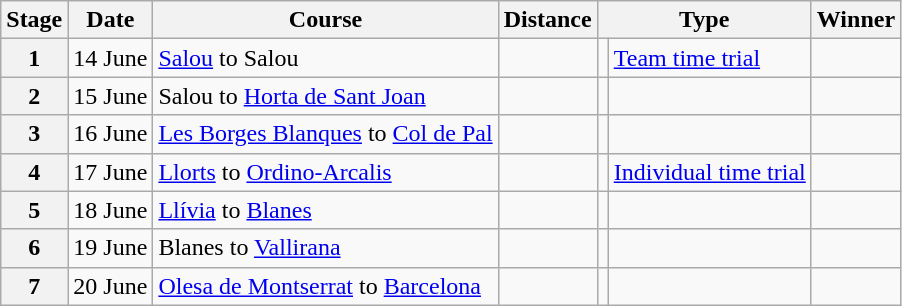<table class="wikitable">
<tr>
<th scope="col">Stage</th>
<th scope="col">Date</th>
<th scope="col">Course</th>
<th scope="col">Distance</th>
<th scope="col" colspan="2">Type</th>
<th scope="col">Winner</th>
</tr>
<tr>
<th scope="row">1</th>
<td style="text-align:right;">14 June</td>
<td><a href='#'>Salou</a> to Salou</td>
<td></td>
<td></td>
<td><a href='#'>Team time trial</a></td>
<td></td>
</tr>
<tr>
<th scope="row">2</th>
<td style="text-align:right;">15 June</td>
<td>Salou to <a href='#'>Horta de Sant Joan</a></td>
<td></td>
<td></td>
<td></td>
<td></td>
</tr>
<tr>
<th scope="row">3</th>
<td style="text-align:right;">16 June</td>
<td><a href='#'>Les Borges Blanques</a> to <a href='#'>Col de Pal</a></td>
<td></td>
<td></td>
<td></td>
<td></td>
</tr>
<tr>
<th scope="row">4</th>
<td style="text-align:right;">17 June</td>
<td><a href='#'>Llorts</a> to <a href='#'>Ordino-Arcalis</a></td>
<td></td>
<td></td>
<td><a href='#'>Individual time trial</a></td>
<td></td>
</tr>
<tr>
<th scope="row">5</th>
<td style="text-align:right;">18 June</td>
<td><a href='#'>Llívia</a> to <a href='#'>Blanes</a></td>
<td></td>
<td></td>
<td></td>
<td></td>
</tr>
<tr>
<th scope="row">6</th>
<td style="text-align:right;">19 June</td>
<td>Blanes to <a href='#'>Vallirana</a></td>
<td></td>
<td></td>
<td></td>
<td></td>
</tr>
<tr>
<th scope="row">7</th>
<td style="text-align:right;">20 June</td>
<td><a href='#'>Olesa de Montserrat</a> to <a href='#'>Barcelona</a></td>
<td></td>
<td></td>
<td></td>
<td></td>
</tr>
</table>
